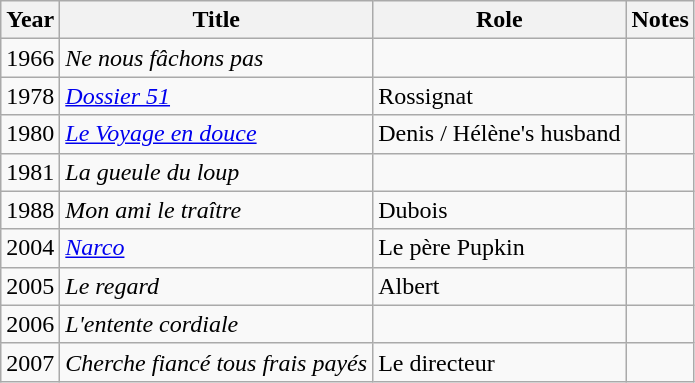<table class="wikitable">
<tr>
<th>Year</th>
<th>Title</th>
<th>Role</th>
<th>Notes</th>
</tr>
<tr>
<td>1966</td>
<td><em>Ne nous fâchons pas</em></td>
<td></td>
<td></td>
</tr>
<tr>
<td>1978</td>
<td><em><a href='#'>Dossier 51</a></em></td>
<td>Rossignat</td>
<td></td>
</tr>
<tr>
<td>1980</td>
<td><em><a href='#'>Le Voyage en douce</a></em></td>
<td>Denis / Hélène's husband</td>
<td></td>
</tr>
<tr>
<td>1981</td>
<td><em>La gueule du loup</em></td>
<td></td>
<td></td>
</tr>
<tr>
<td>1988</td>
<td><em>Mon ami le traître</em></td>
<td>Dubois</td>
<td></td>
</tr>
<tr>
<td>2004</td>
<td><em><a href='#'>Narco</a></em></td>
<td>Le père Pupkin</td>
<td></td>
</tr>
<tr>
<td>2005</td>
<td><em>Le regard</em></td>
<td>Albert</td>
<td></td>
</tr>
<tr>
<td>2006</td>
<td><em>L'entente cordiale</em></td>
<td></td>
<td></td>
</tr>
<tr>
<td>2007</td>
<td><em>Cherche fiancé tous frais payés</em></td>
<td>Le directeur</td>
<td></td>
</tr>
</table>
